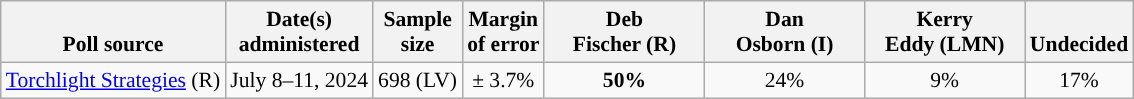<table class="wikitable" style="font-size:90%;text-align:center;">
<tr valign="bottom">
<th>Poll source</th>
<th>Date(s)<br>administered</th>
<th>Sample<br>size</th>
<th>Margin<br>of error</th>
<th style="width:100px;">Deb<br>Fischer (R)</th>
<th style="width:100px;">Dan<br>Osborn (I)</th>
<th style="width:100px;">Kerry<br>Eddy (LMN)</th>
<th>Undecided</th>
</tr>
<tr>
<td style="text-align:left"><a href='#'>Torchlight Strategies</a> (R)</td>
<td>July 8–11, 2024</td>
<td>698 (LV)</td>
<td>± 3.7%</td>
<td><strong>50%</strong></td>
<td>24%</td>
<td>9%</td>
<td>17%</td>
</tr>
</table>
